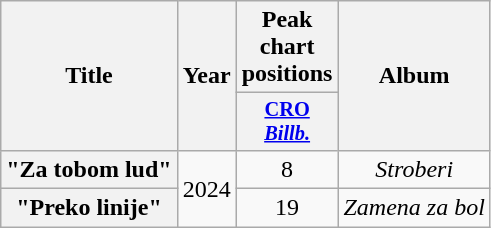<table class="wikitable plainrowheaders" style="text-align:center;">
<tr>
<th scope="col" rowspan="2">Title</th>
<th scope="col" rowspan="2">Year</th>
<th scope="col" colspan="1">Peak chart positions</th>
<th scope="col" rowspan="2">Album</th>
</tr>
<tr>
<th style="width:2.5em; font-size:85%"><a href='#'>CRO<br><em>Billb.</em></a><br></th>
</tr>
<tr>
<th scope="row">"Za tobom lud"</th>
<td rowspan="2">2024</td>
<td>8</td>
<td><em>Stroberi</em></td>
</tr>
<tr>
<th scope="row">"Preko linije"<br></th>
<td>19</td>
<td><em>Zamena za bol</em></td>
</tr>
</table>
